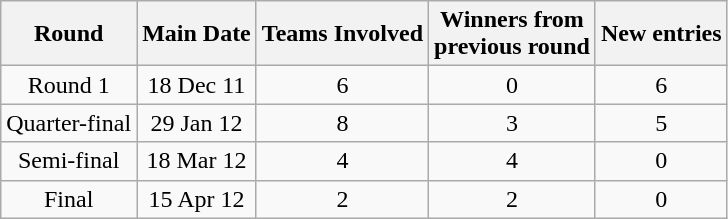<table class="wikitable">
<tr>
<th align=center>Round</th>
<th>Main Date</th>
<th>Teams Involved</th>
<th>Winners from <br>previous round</th>
<th>New entries</th>
</tr>
<tr>
<td align=center>Round 1</td>
<td align=center>18 Dec 11</td>
<td align=center>6</td>
<td align=center>0</td>
<td align=center>6</td>
</tr>
<tr>
<td align=center>Quarter-final</td>
<td align=center>29 Jan 12</td>
<td align=center>8</td>
<td align=center>3</td>
<td align=center>5</td>
</tr>
<tr>
<td align=center>Semi-final</td>
<td align=center>18 Mar 12</td>
<td align=center>4</td>
<td align=center>4</td>
<td align=center>0</td>
</tr>
<tr>
<td align=center>Final</td>
<td align=center>15 Apr 12</td>
<td align=center>2</td>
<td align=center>2</td>
<td align=center>0</td>
</tr>
</table>
